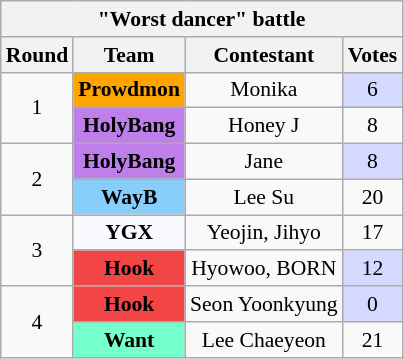<table class="wikitable mw-collapsible mw-collapsed" style="text-align:center; font-size:90%">
<tr>
<th colspan="4">"Worst dancer" battle</th>
</tr>
<tr style="background:#f2f2f2;">
<th scope="col">Round</th>
<th scope="col">Team</th>
<th scope="col">Contestant</th>
<th scope="col">Votes</th>
</tr>
<tr>
<td rowspan="2">1</td>
<td style="background:orange"><strong>Prowdmon</strong></td>
<td>Monika</td>
<td style="background:#D4D9FF">6</td>
</tr>
<tr>
<td style="background:#BF7FEB"><strong>HolyBang</strong></td>
<td>Honey J</td>
<td>8</td>
</tr>
<tr>
<td rowspan="2">2</td>
<td style="background:#BF7FEB"><strong>HolyBang</strong></td>
<td>Jane</td>
<td style="background:#D4D9FF">8</td>
</tr>
<tr>
<td style="background:#87CEFA"><strong>WayB</strong></td>
<td>Lee Su</td>
<td>20</td>
</tr>
<tr>
<td rowspan="2">3</td>
<td style="background:#F8F8FF"><strong>YGX</strong></td>
<td>Yeojin, Jihyo</td>
<td>17</td>
</tr>
<tr>
<td style="background:#F24646"><strong>Hook</strong></td>
<td>Hyowoo, BORN</td>
<td style="background:#D4D9FF">12</td>
</tr>
<tr>
<td rowspan="2">4</td>
<td style="background:#F24646"><strong>Hook</strong></td>
<td>Seon Yoonkyung</td>
<td style="background:#D4D9FF">0</td>
</tr>
<tr>
<td style="background:#75FFCA"><strong>Want</strong></td>
<td>Lee Chaeyeon</td>
<td>21</td>
</tr>
</table>
